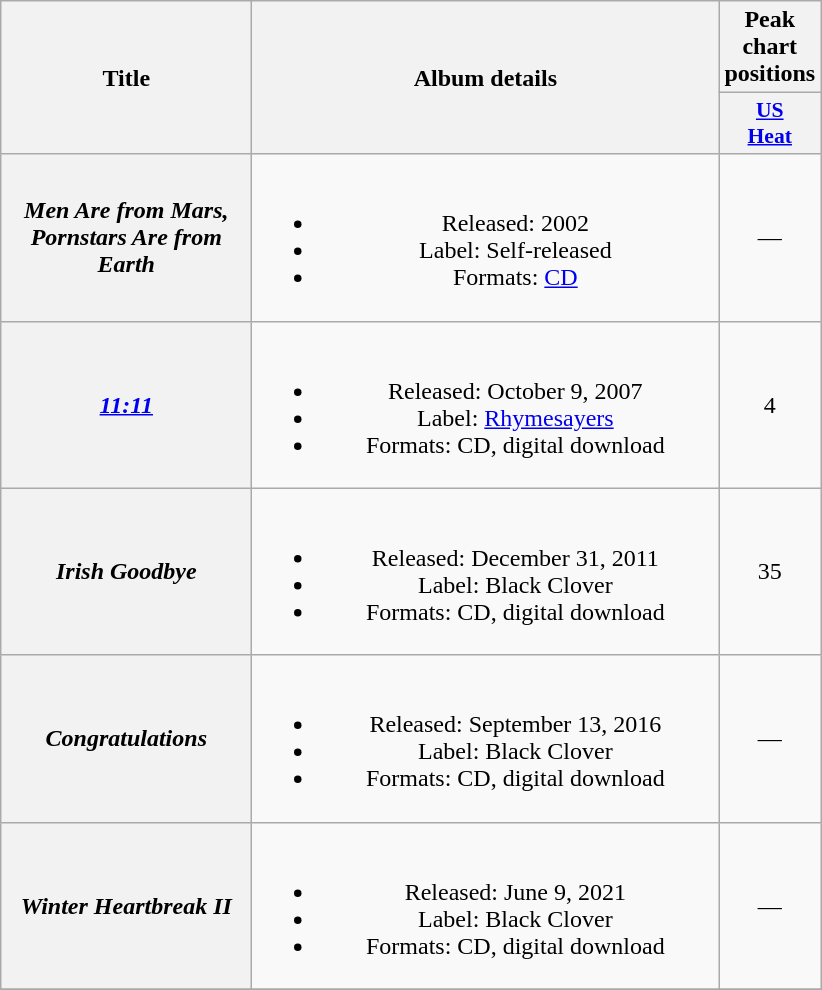<table class="wikitable plainrowheaders" style="text-align:center;">
<tr>
<th scope="col" rowspan="2" style="width:10em;">Title</th>
<th scope="col" rowspan="2" style="width:19em;">Album details</th>
<th scope="col" colspan="1">Peak chart positions</th>
</tr>
<tr>
<th scope="col" style="width:3em;font-size:90%;"><a href='#'>US<br>Heat</a><br></th>
</tr>
<tr>
<th scope="row"><em>Men Are from Mars, Pornstars Are from Earth</em></th>
<td><br><ul><li>Released: 2002</li><li>Label: Self-released</li><li>Formats: <a href='#'>CD</a></li></ul></td>
<td>—</td>
</tr>
<tr>
<th scope="row"><em><a href='#'>11:11</a></em></th>
<td><br><ul><li>Released:  October 9, 2007</li><li>Label: <a href='#'>Rhymesayers</a></li><li>Formats: CD, digital download</li></ul></td>
<td>4</td>
</tr>
<tr>
<th scope="row"><em>Irish Goodbye</em></th>
<td><br><ul><li>Released: December 31, 2011</li><li>Label: Black Clover</li><li>Formats: CD, digital download</li></ul></td>
<td>35</td>
</tr>
<tr>
<th scope="row"><em>Congratulations</em></th>
<td><br><ul><li>Released: September 13, 2016</li><li>Label: Black Clover</li><li>Formats: CD, digital download</li></ul></td>
<td>—</td>
</tr>
<tr>
<th scope="row"><em>Winter Heartbreak II</em></th>
<td><br><ul><li>Released: June 9, 2021</li><li>Label: Black Clover</li><li>Formats: CD, digital download</li></ul></td>
<td>—</td>
</tr>
<tr>
</tr>
</table>
